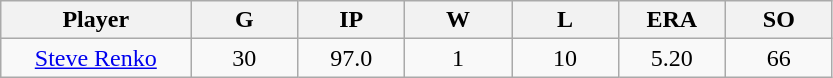<table class="wikitable sortable">
<tr>
<th bgcolor="#DDDDFF" width="16%">Player</th>
<th bgcolor="#DDDDFF" width="9%">G</th>
<th bgcolor="#DDDDFF" width="9%">IP</th>
<th bgcolor="#DDDDFF" width="9%">W</th>
<th bgcolor="#DDDDFF" width="9%">L</th>
<th bgcolor="#DDDDFF" width="9%">ERA</th>
<th bgcolor="#DDDDFF" width="9%">SO</th>
</tr>
<tr align="center">
<td><a href='#'>Steve Renko</a></td>
<td>30</td>
<td>97.0</td>
<td>1</td>
<td>10</td>
<td>5.20</td>
<td>66</td>
</tr>
</table>
